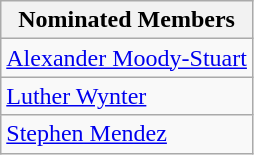<table class="wikitable">
<tr>
<th><strong>Nominated Members</strong></th>
</tr>
<tr>
<td><a href='#'>Alexander Moody-Stuart</a></td>
</tr>
<tr>
<td><a href='#'>Luther Wynter</a></td>
</tr>
<tr>
<td><a href='#'>Stephen Mendez</a></td>
</tr>
</table>
